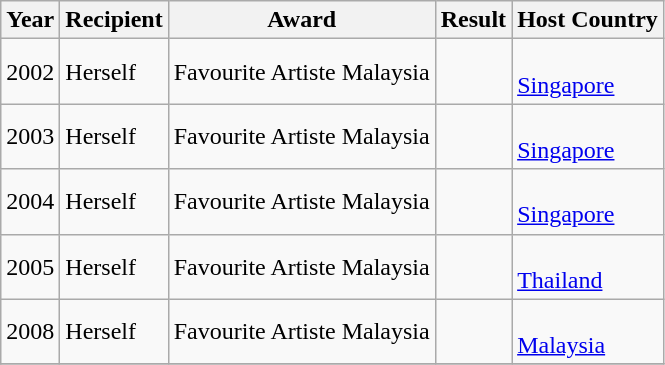<table class="wikitable">
<tr>
<th>Year</th>
<th>Recipient</th>
<th>Award</th>
<th>Result</th>
<th>Host Country</th>
</tr>
<tr>
<td rowspan="1">2002</td>
<td rowspan="1">Herself</td>
<td rowspan="1">Favourite Artiste Malaysia</td>
<td></td>
<td rowspan="1"> <br> <a href='#'>Singapore</a></td>
</tr>
<tr>
<td rowspan="1">2003</td>
<td rowspan="1">Herself</td>
<td rowspan="1">Favourite Artiste Malaysia</td>
<td></td>
<td rowspan="1"> <br> <a href='#'>Singapore</a></td>
</tr>
<tr>
<td rowspan="1">2004</td>
<td rowspan="1">Herself</td>
<td rowspan="1">Favourite Artiste Malaysia</td>
<td></td>
<td rowspan="1"> <br> <a href='#'>Singapore</a></td>
</tr>
<tr>
<td rowspan="1">2005</td>
<td rowspan="1">Herself</td>
<td rowspan="1">Favourite Artiste Malaysia</td>
<td></td>
<td rowspan="1"> <br> <a href='#'>Thailand</a></td>
</tr>
<tr>
<td rowspan="1">2008</td>
<td rowspan="1">Herself</td>
<td rowspan="1">Favourite Artiste Malaysia</td>
<td></td>
<td rowspan="1"> <br> <a href='#'>Malaysia</a></td>
</tr>
<tr>
</tr>
</table>
